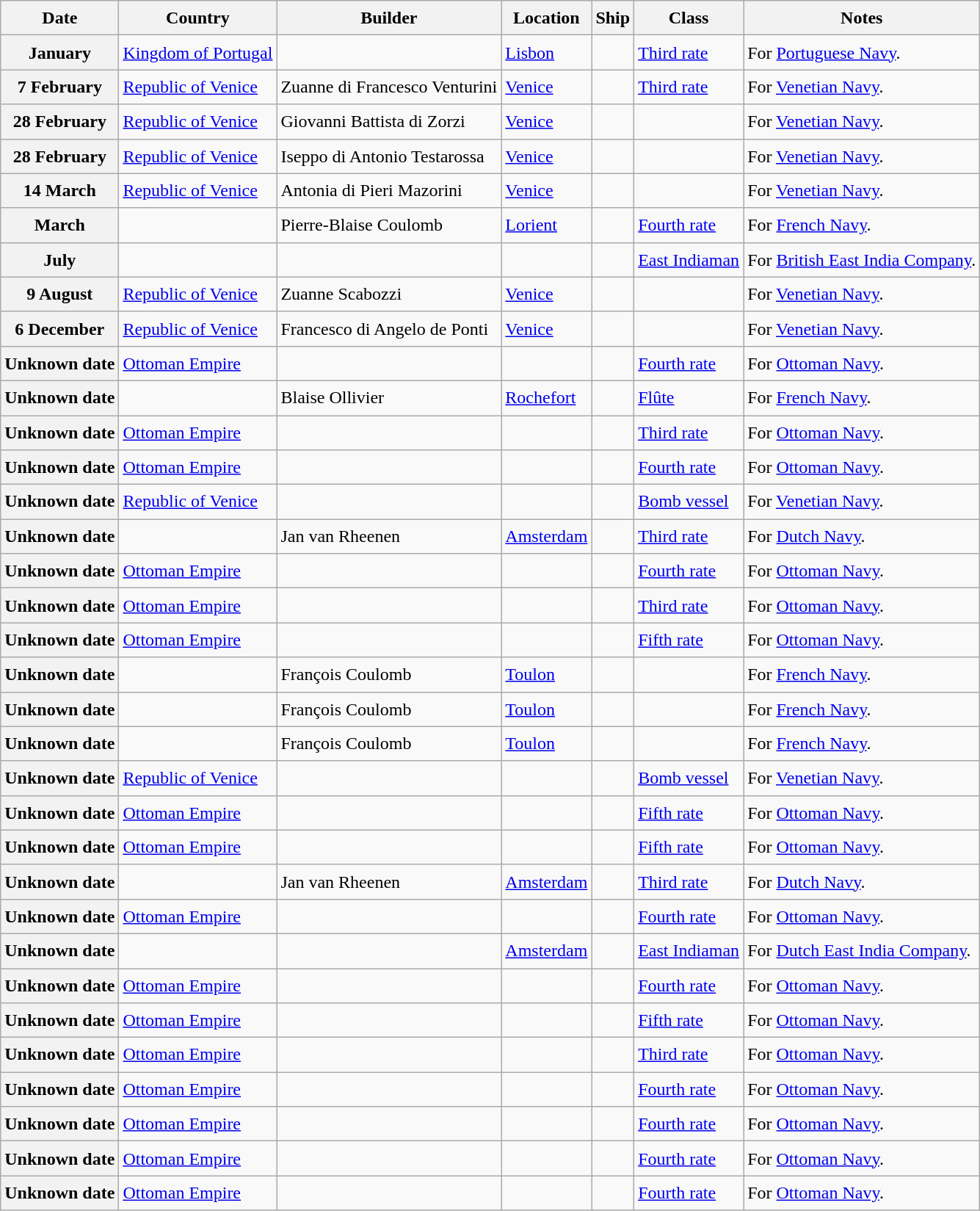<table class="wikitable sortable" style="font-size:1.00em; line-height:1.5em;">
<tr>
<th>Date</th>
<th>Country</th>
<th>Builder</th>
<th>Location</th>
<th>Ship</th>
<th>Class</th>
<th>Notes</th>
</tr>
<tr>
<th>January</th>
<td> <a href='#'>Kingdom of Portugal</a></td>
<td></td>
<td><a href='#'>Lisbon</a></td>
<td><strong></strong></td>
<td><a href='#'>Third rate</a></td>
<td>For <a href='#'>Portuguese Navy</a>.</td>
</tr>
<tr ---->
<th>7 February</th>
<td> <a href='#'>Republic of Venice</a></td>
<td>Zuanne di Francesco Venturini</td>
<td><a href='#'>Venice</a></td>
<td><strong></strong></td>
<td><a href='#'>Third rate</a></td>
<td>For <a href='#'>Venetian Navy</a>.</td>
</tr>
<tr ---->
<th>28 February</th>
<td> <a href='#'>Republic of Venice</a></td>
<td>Giovanni Battista di Zorzi</td>
<td><a href='#'>Venice</a></td>
<td><strong></strong></td>
<td></td>
<td>For <a href='#'>Venetian Navy</a>.</td>
</tr>
<tr ---->
<th>28 February</th>
<td> <a href='#'>Republic of Venice</a></td>
<td>Iseppo di Antonio Testarossa</td>
<td><a href='#'>Venice</a></td>
<td><strong></strong></td>
<td></td>
<td>For <a href='#'>Venetian Navy</a>.</td>
</tr>
<tr ---->
<th>14 March</th>
<td> <a href='#'>Republic of Venice</a></td>
<td>Antonia di Pieri Mazorini</td>
<td><a href='#'>Venice</a></td>
<td><strong></strong></td>
<td></td>
<td>For <a href='#'>Venetian Navy</a>.</td>
</tr>
<tr ---->
<th>March</th>
<td></td>
<td>Pierre-Blaise Coulomb</td>
<td><a href='#'>Lorient</a></td>
<td><strong></strong></td>
<td><a href='#'>Fourth rate</a></td>
<td>For <a href='#'>French Navy</a>.</td>
</tr>
<tr ---->
<th>July</th>
<td></td>
<td></td>
<td></td>
<td><strong></strong></td>
<td><a href='#'>East Indiaman</a></td>
<td>For <a href='#'>British East India Company</a>.</td>
</tr>
<tr ---->
<th>9 August</th>
<td> <a href='#'>Republic of Venice</a></td>
<td>Zuanne Scabozzi</td>
<td><a href='#'>Venice</a></td>
<td><strong></strong></td>
<td></td>
<td>For <a href='#'>Venetian Navy</a>.</td>
</tr>
<tr ---->
<th>6 December</th>
<td> <a href='#'>Republic of Venice</a></td>
<td>Francesco di Angelo de Ponti</td>
<td><a href='#'>Venice</a></td>
<td><strong></strong></td>
<td></td>
<td>For <a href='#'>Venetian Navy</a>.</td>
</tr>
<tr ---->
<th>Unknown date</th>
<td> <a href='#'>Ottoman Empire</a></td>
<td></td>
<td></td>
<td><strong></strong></td>
<td><a href='#'>Fourth rate</a></td>
<td>For <a href='#'>Ottoman Navy</a>.</td>
</tr>
<tr ---->
<th>Unknown date</th>
<td></td>
<td>Blaise Ollivier</td>
<td><a href='#'>Rochefort</a></td>
<td><strong></strong></td>
<td><a href='#'>Flûte</a></td>
<td>For <a href='#'>French Navy</a>.</td>
</tr>
<tr ---->
<th>Unknown date</th>
<td> <a href='#'>Ottoman Empire</a></td>
<td></td>
<td></td>
<td><strong></strong></td>
<td><a href='#'>Third rate</a></td>
<td>For <a href='#'>Ottoman Navy</a>.</td>
</tr>
<tr ---->
<th>Unknown date</th>
<td> <a href='#'>Ottoman Empire</a></td>
<td></td>
<td></td>
<td><strong></strong></td>
<td><a href='#'>Fourth rate</a></td>
<td>For <a href='#'>Ottoman Navy</a>.</td>
</tr>
<tr ---->
<th>Unknown date</th>
<td> <a href='#'>Republic of Venice</a></td>
<td></td>
<td></td>
<td><strong></strong></td>
<td><a href='#'>Bomb vessel</a></td>
<td>For <a href='#'>Venetian Navy</a>.</td>
</tr>
<tr ---->
<th>Unknown date</th>
<td></td>
<td>Jan van Rheenen</td>
<td><a href='#'>Amsterdam</a></td>
<td><strong></strong></td>
<td><a href='#'>Third rate</a></td>
<td>For <a href='#'>Dutch Navy</a>.</td>
</tr>
<tr ---->
<th>Unknown date</th>
<td> <a href='#'>Ottoman Empire</a></td>
<td></td>
<td></td>
<td><strong></strong></td>
<td><a href='#'>Fourth rate</a></td>
<td>For <a href='#'>Ottoman Navy</a>.</td>
</tr>
<tr ---->
<th>Unknown date</th>
<td> <a href='#'>Ottoman Empire</a></td>
<td></td>
<td></td>
<td><strong></strong></td>
<td><a href='#'>Third rate</a></td>
<td>For <a href='#'>Ottoman Navy</a>.</td>
</tr>
<tr ---->
<th>Unknown date</th>
<td> <a href='#'>Ottoman Empire</a></td>
<td></td>
<td></td>
<td><strong></strong></td>
<td><a href='#'>Fifth rate</a></td>
<td>For <a href='#'>Ottoman Navy</a>.</td>
</tr>
<tr ---->
<th>Unknown date</th>
<td></td>
<td>François Coulomb</td>
<td><a href='#'>Toulon</a></td>
<td><strong></strong></td>
<td></td>
<td>For <a href='#'>French Navy</a>.</td>
</tr>
<tr ---->
<th>Unknown date</th>
<td></td>
<td>François Coulomb</td>
<td><a href='#'>Toulon</a></td>
<td><strong></strong></td>
<td></td>
<td>For <a href='#'>French Navy</a>.</td>
</tr>
<tr ---->
<th>Unknown date</th>
<td></td>
<td>François Coulomb</td>
<td><a href='#'>Toulon</a></td>
<td><strong></strong></td>
<td></td>
<td>For <a href='#'>French Navy</a>.</td>
</tr>
<tr ---->
<th>Unknown date</th>
<td> <a href='#'>Republic of Venice</a></td>
<td></td>
<td></td>
<td><strong></strong></td>
<td><a href='#'>Bomb vessel</a></td>
<td>For <a href='#'>Venetian Navy</a>.</td>
</tr>
<tr ---->
<th>Unknown date</th>
<td> <a href='#'>Ottoman Empire</a></td>
<td></td>
<td></td>
<td><strong></strong></td>
<td><a href='#'>Fifth rate</a></td>
<td>For <a href='#'>Ottoman Navy</a>.</td>
</tr>
<tr ---->
<th>Unknown date</th>
<td> <a href='#'>Ottoman Empire</a></td>
<td></td>
<td></td>
<td><strong></strong></td>
<td><a href='#'>Fifth rate</a></td>
<td>For <a href='#'>Ottoman Navy</a>.</td>
</tr>
<tr ---->
<th>Unknown date</th>
<td></td>
<td>Jan van Rheenen</td>
<td><a href='#'>Amsterdam</a></td>
<td><strong></strong></td>
<td><a href='#'>Third rate</a></td>
<td>For <a href='#'>Dutch Navy</a>.</td>
</tr>
<tr ---->
<th>Unknown date</th>
<td> <a href='#'>Ottoman Empire</a></td>
<td></td>
<td></td>
<td><strong></strong></td>
<td><a href='#'>Fourth rate</a></td>
<td>For <a href='#'>Ottoman Navy</a>.</td>
</tr>
<tr ---->
<th>Unknown date</th>
<td></td>
<td></td>
<td><a href='#'>Amsterdam</a></td>
<td><strong></strong></td>
<td><a href='#'>East Indiaman</a></td>
<td>For <a href='#'>Dutch East India Company</a>.</td>
</tr>
<tr ---->
<th>Unknown date</th>
<td> <a href='#'>Ottoman Empire</a></td>
<td></td>
<td></td>
<td><strong></strong></td>
<td><a href='#'>Fourth rate</a></td>
<td>For <a href='#'>Ottoman Navy</a>.</td>
</tr>
<tr ---->
<th>Unknown date</th>
<td> <a href='#'>Ottoman Empire</a></td>
<td></td>
<td></td>
<td><strong></strong></td>
<td><a href='#'>Fifth rate</a></td>
<td>For <a href='#'>Ottoman Navy</a>.</td>
</tr>
<tr ---->
<th>Unknown date</th>
<td> <a href='#'>Ottoman Empire</a></td>
<td></td>
<td></td>
<td><strong></strong></td>
<td><a href='#'>Third rate</a></td>
<td>For <a href='#'>Ottoman Navy</a>.</td>
</tr>
<tr ---->
<th>Unknown date</th>
<td> <a href='#'>Ottoman Empire</a></td>
<td></td>
<td></td>
<td><strong></strong></td>
<td><a href='#'>Fourth rate</a></td>
<td>For <a href='#'>Ottoman Navy</a>.</td>
</tr>
<tr ---->
<th>Unknown date</th>
<td> <a href='#'>Ottoman Empire</a></td>
<td></td>
<td></td>
<td><strong></strong></td>
<td><a href='#'>Fourth rate</a></td>
<td>For <a href='#'>Ottoman Navy</a>.</td>
</tr>
<tr ---->
<th>Unknown date</th>
<td> <a href='#'>Ottoman Empire</a></td>
<td></td>
<td></td>
<td><strong></strong></td>
<td><a href='#'>Fourth rate</a></td>
<td>For <a href='#'>Ottoman Navy</a>.</td>
</tr>
<tr ---->
<th>Unknown date</th>
<td> <a href='#'>Ottoman Empire</a></td>
<td></td>
<td></td>
<td><strong></strong></td>
<td><a href='#'>Fourth rate</a></td>
<td>For <a href='#'>Ottoman Navy</a>.</td>
</tr>
</table>
